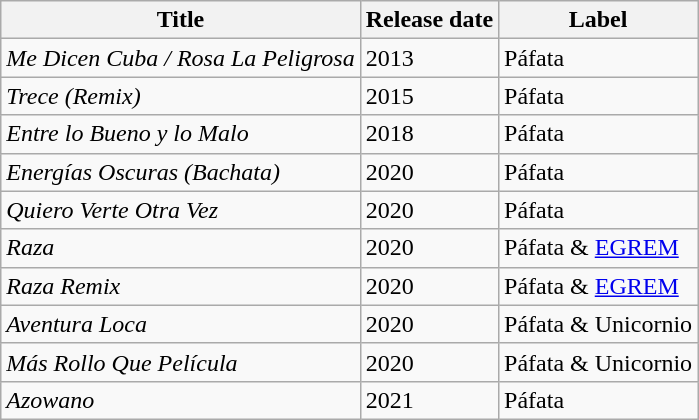<table class="wikitable">
<tr>
<th>Title</th>
<th>Release date</th>
<th>Label</th>
</tr>
<tr>
<td><em>Me Dicen Cuba / Rosa La Peligrosa</em></td>
<td>2013</td>
<td>Páfata</td>
</tr>
<tr>
<td><em>Trece (Remix)</em></td>
<td>2015</td>
<td>Páfata</td>
</tr>
<tr>
<td><em>Entre lo Bueno y lo Malo</em></td>
<td>2018</td>
<td>Páfata</td>
</tr>
<tr>
<td><em>Energías Oscuras (Bachata)</em></td>
<td>2020</td>
<td>Páfata</td>
</tr>
<tr>
<td><em>Quiero Verte Otra Vez</em></td>
<td>2020</td>
<td>Páfata</td>
</tr>
<tr>
<td><em>Raza</em></td>
<td>2020</td>
<td>Páfata & <a href='#'>EGREM</a></td>
</tr>
<tr>
<td><em>Raza Remix</em></td>
<td>2020</td>
<td>Páfata & <a href='#'>EGREM</a></td>
</tr>
<tr>
<td><em>Aventura Loca</em></td>
<td>2020</td>
<td>Páfata & Unicornio</td>
</tr>
<tr>
<td><em>Más Rollo Que Película</em></td>
<td>2020</td>
<td>Páfata & Unicornio</td>
</tr>
<tr>
<td><em>Azowano</em></td>
<td>2021</td>
<td>Páfata</td>
</tr>
</table>
